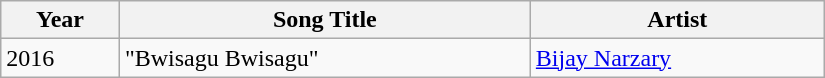<table class="wikitable" style="width:550px">
<tr>
<th>Year</th>
<th>Song Title</th>
<th>Artist</th>
</tr>
<tr>
<td>2016</td>
<td>"Bwisagu Bwisagu"</td>
<td><a href='#'>Bijay Narzary</a></td>
</tr>
</table>
